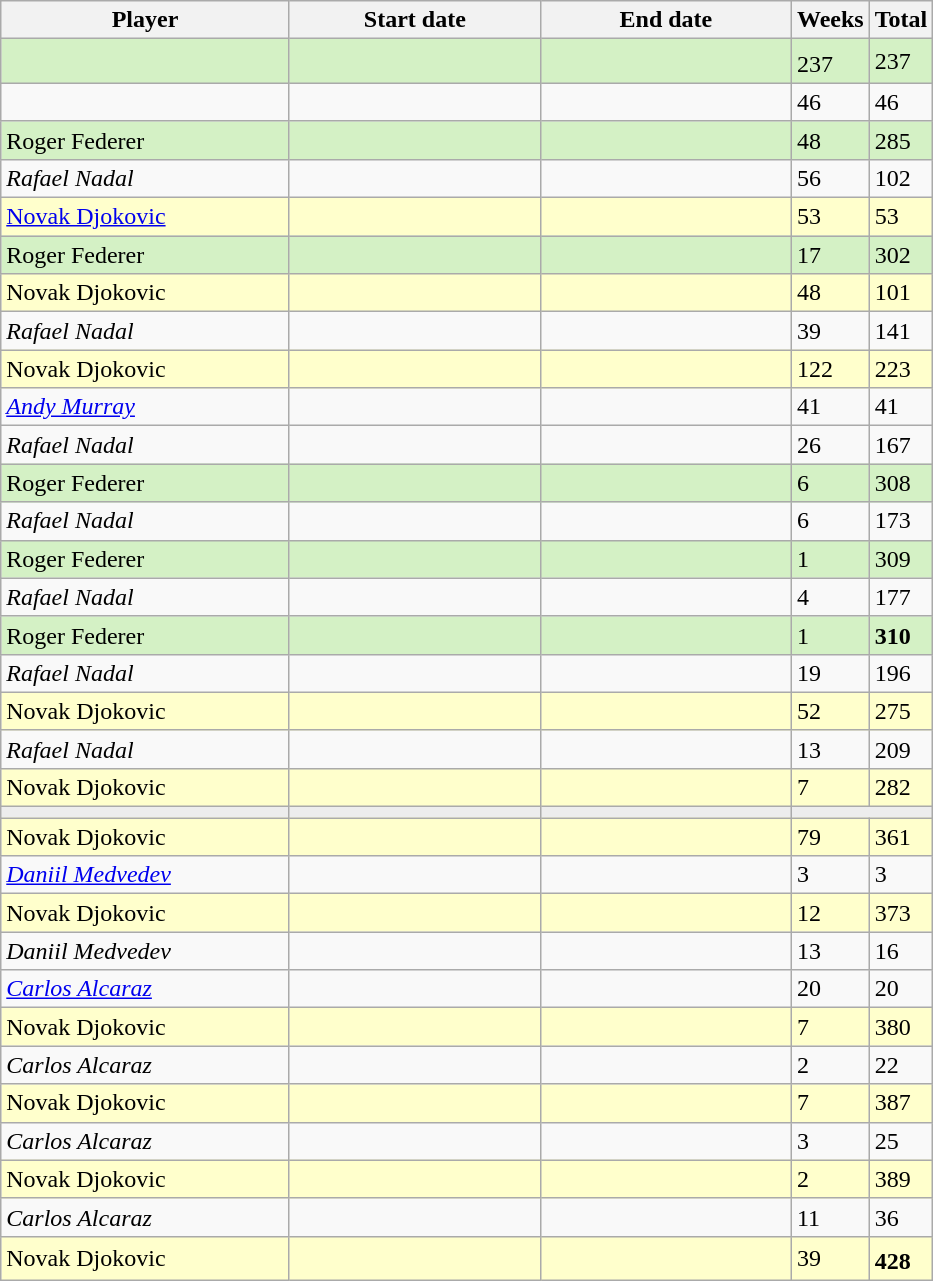<table class="sortable wikitable">
<tr>
<th width=185>Player</th>
<th width=160>Start date</th>
<th width=160>End date</th>
<th>Weeks</th>
<th>Total</th>
</tr>
<tr bgcolor="#d4f1c5";>
<td> </td>
<td></td>
<td></td>
<td>237<sup></sup></td>
<td>237</td>
</tr>
<tr>
<td> <em></em></td>
<td></td>
<td></td>
<td>46</td>
<td>46</td>
</tr>
<tr bgcolor="#d4f1c5";>
<td> Roger Federer </td>
<td></td>
<td></td>
<td>48</td>
<td>285</td>
</tr>
<tr>
<td> <em>Rafael Nadal </em></td>
<td></td>
<td></td>
<td>56</td>
<td>102</td>
</tr>
<tr bgcolor="#ffffcc";>
<td> <a href='#'>Novak Djokovic</a></td>
<td></td>
<td></td>
<td>53</td>
<td>53</td>
</tr>
<tr bgcolor="#d4f1c5";>
<td> Roger Federer </td>
<td></td>
<td></td>
<td>17</td>
<td>302</td>
</tr>
<tr bgcolor="#ffffcc";>
<td> Novak Djokovic </td>
<td></td>
<td></td>
<td>48</td>
<td>101</td>
</tr>
<tr>
<td> <em>Rafael Nadal </em></td>
<td></td>
<td></td>
<td>39</td>
<td>141</td>
</tr>
<tr bgcolor="#ffffcc";>
<td> Novak Djokovic </td>
<td></td>
<td></td>
<td>122</td>
<td>223</td>
</tr>
<tr>
<td> <em><a href='#'>Andy Murray</a></em></td>
<td></td>
<td></td>
<td>41</td>
<td>41</td>
</tr>
<tr>
<td> <em>Rafael Nadal </em></td>
<td></td>
<td></td>
<td>26</td>
<td>167</td>
</tr>
<tr bgcolor="#d4f1c5";>
<td> Roger Federer </td>
<td></td>
<td></td>
<td>6</td>
<td>308</td>
</tr>
<tr>
<td> <em>Rafael Nadal </em></td>
<td></td>
<td></td>
<td>6</td>
<td>173</td>
</tr>
<tr bgcolor="#d4f1c5";>
<td> Roger Federer </td>
<td></td>
<td></td>
<td>1</td>
<td>309</td>
</tr>
<tr>
<td> <em>Rafael Nadal </em></td>
<td></td>
<td></td>
<td>4</td>
<td>177</td>
</tr>
<tr bgcolor="#d4f1c5";>
<td> Roger Federer </td>
<td></td>
<td></td>
<td>1</td>
<td><strong>310</strong></td>
</tr>
<tr>
<td> <em>Rafael Nadal </em></td>
<td></td>
<td></td>
<td>19</td>
<td>196</td>
</tr>
<tr bgcolor="#ffffcc";>
<td> Novak Djokovic </td>
<td></td>
<td></td>
<td>52</td>
<td>275</td>
</tr>
<tr>
<td> <em>Rafael Nadal </em></td>
<td></td>
<td></td>
<td>13</td>
<td>209</td>
</tr>
<tr bgcolor="#ffffcc";>
<td> Novak Djokovic </td>
<td></td>
<td></td>
<td>7</td>
<td>282</td>
</tr>
<tr bgcolor="#ededed";>
<td><em></em></td>
<td></td>
<td></td>
<td colspan=2></td>
</tr>
<tr bgcolor="#ffffcc";>
<td> Novak Djokovic </td>
<td></td>
<td></td>
<td>79</td>
<td>361</td>
</tr>
<tr>
<td> <em><a href='#'>Daniil Medvedev</a></em></td>
<td></td>
<td></td>
<td>3</td>
<td>3</td>
</tr>
<tr bgcolor="#ffffcc";>
<td> Novak Djokovic </td>
<td></td>
<td></td>
<td>12</td>
<td>373</td>
</tr>
<tr>
<td> <em>Daniil Medvedev </em></td>
<td></td>
<td></td>
<td>13</td>
<td>16</td>
</tr>
<tr>
<td> <em><a href='#'>Carlos Alcaraz</a></em></td>
<td></td>
<td></td>
<td>20</td>
<td>20</td>
</tr>
<tr bgcolor="#ffffcc";>
<td> Novak Djokovic </td>
<td></td>
<td></td>
<td>7</td>
<td>380</td>
</tr>
<tr>
<td> <em>Carlos Alcaraz</em> </td>
<td></td>
<td></td>
<td>2</td>
<td>22</td>
</tr>
<tr bgcolor="#ffffcc";>
<td> Novak Djokovic </td>
<td></td>
<td></td>
<td>7</td>
<td>387</td>
</tr>
<tr>
<td> <em>Carlos Alcaraz</em> </td>
<td></td>
<td></td>
<td>3</td>
<td>25</td>
</tr>
<tr bgcolor="#ffffcc";>
<td> Novak Djokovic </td>
<td></td>
<td></td>
<td>2</td>
<td>389</td>
</tr>
<tr>
<td> <em>Carlos Alcaraz</em> </td>
<td></td>
<td></td>
<td>11</td>
<td>36</td>
</tr>
<tr bgcolor="#ffffcc";>
<td> Novak Djokovic </td>
<td></td>
<td></td>
<td>39</td>
<td><strong>428</strong><sup></sup></td>
</tr>
</table>
